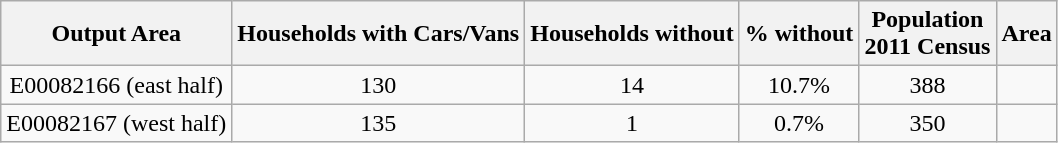<table class = wikitable>
<tr>
<th>Output Area</th>
<th>Households with Cars/Vans</th>
<th>Households without</th>
<th>% without</th>
<th>Population<br>2011 Census</th>
<th>Area</th>
</tr>
<tr Align=center>
<td>E00082166 (east half)</td>
<td>130</td>
<td>14</td>
<td>10.7%</td>
<td>388</td>
<td></td>
</tr>
<tr Align=center>
<td>E00082167 (west half)</td>
<td>135</td>
<td>1</td>
<td>0.7%</td>
<td>350</td>
<td></td>
</tr>
</table>
